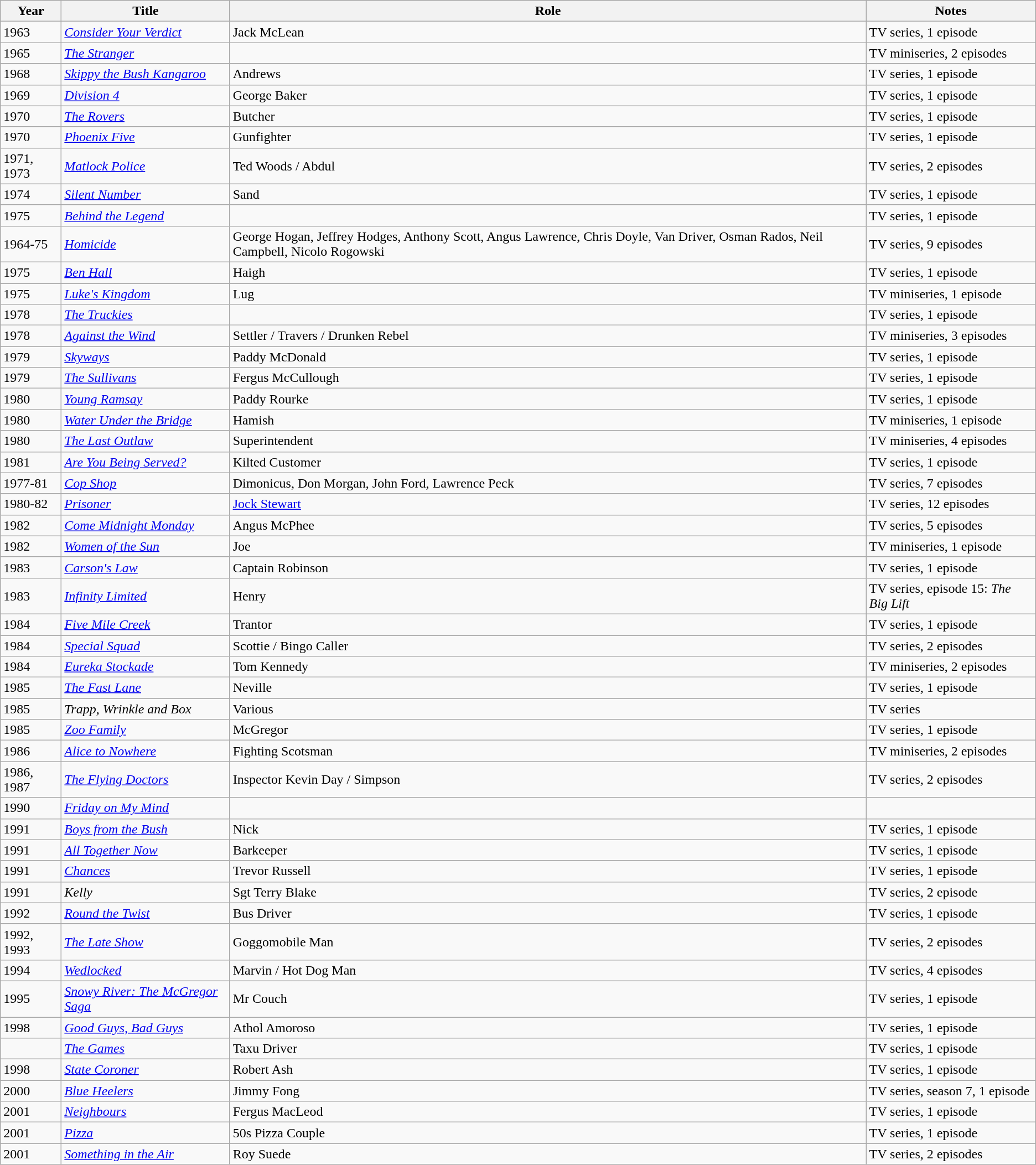<table class="wikitable sortable">
<tr>
<th>Year</th>
<th>Title</th>
<th>Role</th>
<th>Notes</th>
</tr>
<tr>
<td>1963</td>
<td><em><a href='#'>Consider Your Verdict</a></em></td>
<td>Jack McLean</td>
<td>TV series, 1 episode</td>
</tr>
<tr>
<td>1965</td>
<td><em><a href='#'>The Stranger</a></em></td>
<td></td>
<td>TV miniseries, 2 episodes</td>
</tr>
<tr>
<td>1968</td>
<td><em><a href='#'>Skippy the Bush Kangaroo</a></em></td>
<td>Andrews</td>
<td>TV series, 1 episode</td>
</tr>
<tr>
<td>1969</td>
<td><em><a href='#'>Division 4</a></em></td>
<td>George Baker</td>
<td>TV series, 1 episode</td>
</tr>
<tr>
<td>1970</td>
<td><em><a href='#'>The Rovers</a></em></td>
<td>Butcher</td>
<td>TV series, 1 episode</td>
</tr>
<tr>
<td>1970</td>
<td><em><a href='#'>Phoenix Five</a></em></td>
<td>Gunfighter</td>
<td>TV series, 1 episode</td>
</tr>
<tr>
<td>1971, 1973</td>
<td><em><a href='#'>Matlock Police</a></em></td>
<td>Ted Woods / Abdul</td>
<td>TV series, 2 episodes</td>
</tr>
<tr>
<td>1974</td>
<td><em><a href='#'>Silent Number</a></em></td>
<td>Sand</td>
<td>TV series, 1 episode</td>
</tr>
<tr>
<td>1975</td>
<td><em><a href='#'>Behind the Legend</a></em></td>
<td></td>
<td>TV series, 1 episode</td>
</tr>
<tr>
<td>1964-75</td>
<td><em><a href='#'>Homicide</a></em></td>
<td>George Hogan,  Jeffrey Hodges, Anthony Scott, Angus Lawrence, Chris Doyle, Van Driver, Osman Rados, Neil Campbell, Nicolo Rogowski</td>
<td>TV series, 9 episodes</td>
</tr>
<tr>
<td>1975</td>
<td><em><a href='#'>Ben Hall</a></em></td>
<td>Haigh</td>
<td>TV series, 1 episode</td>
</tr>
<tr>
<td>1975</td>
<td><em><a href='#'>Luke's Kingdom</a></em></td>
<td>Lug</td>
<td>TV miniseries, 1 episode</td>
</tr>
<tr>
<td>1978</td>
<td><em><a href='#'>The Truckies</a></em></td>
<td></td>
<td>TV series, 1 episode</td>
</tr>
<tr>
<td>1978</td>
<td><em><a href='#'>Against the Wind</a></em></td>
<td>Settler / Travers / Drunken Rebel</td>
<td>TV miniseries, 3 episodes</td>
</tr>
<tr>
<td>1979</td>
<td><em><a href='#'>Skyways</a></em></td>
<td>Paddy McDonald</td>
<td>TV series, 1 episode</td>
</tr>
<tr>
<td>1979</td>
<td><em><a href='#'>The Sullivans</a></em></td>
<td>Fergus McCullough</td>
<td>TV series, 1 episode</td>
</tr>
<tr>
<td>1980</td>
<td><em><a href='#'>Young Ramsay</a></em></td>
<td>Paddy Rourke</td>
<td>TV series, 1 episode</td>
</tr>
<tr>
<td>1980</td>
<td><em><a href='#'>Water Under the Bridge</a></em></td>
<td>Hamish</td>
<td>TV miniseries, 1 episode</td>
</tr>
<tr>
<td>1980</td>
<td><em><a href='#'>The Last Outlaw</a></em></td>
<td>Superintendent</td>
<td>TV miniseries, 4 episodes</td>
</tr>
<tr>
<td>1981</td>
<td><em><a href='#'>Are You Being Served?</a></em></td>
<td>Kilted Customer</td>
<td>TV series, 1 episode</td>
</tr>
<tr>
<td>1977-81</td>
<td><em><a href='#'>Cop Shop</a></em></td>
<td>Dimonicus, Don Morgan, John Ford, Lawrence Peck</td>
<td>TV series, 7 episodes</td>
</tr>
<tr>
<td>1980-82</td>
<td><em><a href='#'>Prisoner</a></em></td>
<td><a href='#'>Jock Stewart</a></td>
<td>TV series, 12 episodes</td>
</tr>
<tr>
<td>1982</td>
<td><em><a href='#'>Come Midnight Monday</a></em></td>
<td>Angus McPhee</td>
<td>TV series, 5 episodes</td>
</tr>
<tr>
<td>1982</td>
<td><em><a href='#'>Women of the Sun</a></em></td>
<td>Joe</td>
<td>TV miniseries, 1 episode</td>
</tr>
<tr>
<td>1983</td>
<td><em><a href='#'>Carson's Law</a></em></td>
<td>Captain Robinson</td>
<td>TV series, 1 episode</td>
</tr>
<tr>
<td>1983</td>
<td><em><a href='#'>Infinity Limited</a></em></td>
<td>Henry</td>
<td>TV series, episode 15: <em>The Big Lift</em></td>
</tr>
<tr>
<td>1984</td>
<td><em><a href='#'>Five Mile Creek</a></em></td>
<td>Trantor</td>
<td>TV series, 1 episode</td>
</tr>
<tr>
<td>1984</td>
<td><em><a href='#'> Special Squad</a></em></td>
<td>Scottie / Bingo Caller</td>
<td>TV series, 2 episodes</td>
</tr>
<tr>
<td>1984</td>
<td><em><a href='#'>Eureka Stockade</a></em></td>
<td>Tom Kennedy</td>
<td>TV miniseries, 2 episodes</td>
</tr>
<tr>
<td>1985</td>
<td><em><a href='#'>The Fast Lane</a></em></td>
<td>Neville</td>
<td>TV series, 1 episode</td>
</tr>
<tr>
<td>1985</td>
<td><em>Trapp, Wrinkle and Box</em></td>
<td>Various</td>
<td>TV series</td>
</tr>
<tr>
<td>1985</td>
<td><em><a href='#'>Zoo Family</a></em></td>
<td>McGregor</td>
<td>TV series, 1 episode</td>
</tr>
<tr>
<td>1986</td>
<td><em><a href='#'>Alice to Nowhere</a></em></td>
<td>Fighting Scotsman</td>
<td>TV miniseries, 2 episodes</td>
</tr>
<tr>
<td>1986, 1987</td>
<td><em><a href='#'>The Flying Doctors</a></em></td>
<td>Inspector Kevin Day / Simpson</td>
<td>TV series, 2 episodes</td>
</tr>
<tr>
<td>1990</td>
<td><em><a href='#'>Friday on My Mind</a></em></td>
<td></td>
<td></td>
</tr>
<tr>
<td>1991</td>
<td><em><a href='#'>Boys from the Bush</a></em></td>
<td>Nick</td>
<td>TV series, 1 episode</td>
</tr>
<tr>
<td>1991</td>
<td><em><a href='#'>All Together Now</a></em></td>
<td>Barkeeper</td>
<td>TV series, 1  episode</td>
</tr>
<tr>
<td>1991</td>
<td><em><a href='#'>Chances</a></em></td>
<td>Trevor Russell</td>
<td>TV series, 1 episode</td>
</tr>
<tr>
<td>1991</td>
<td><em>Kelly</em></td>
<td>Sgt Terry Blake</td>
<td>TV series, 2 episode</td>
</tr>
<tr>
<td>1992</td>
<td><em><a href='#'>Round the Twist</a></em></td>
<td>Bus Driver</td>
<td>TV series, 1 episode</td>
</tr>
<tr>
<td>1992, 1993</td>
<td><em><a href='#'>The Late Show</a></em></td>
<td>Goggomobile Man</td>
<td>TV series, 2 episodes</td>
</tr>
<tr>
<td>1994</td>
<td><em><a href='#'>Wedlocked</a></em></td>
<td>Marvin / Hot Dog Man</td>
<td>TV series, 4 episodes</td>
</tr>
<tr>
<td>1995</td>
<td><em><a href='#'>Snowy River: The McGregor Saga</a></em></td>
<td>Mr Couch</td>
<td>TV series, 1 episode</td>
</tr>
<tr>
<td>1998</td>
<td><em><a href='#'>Good Guys, Bad Guys</a></em></td>
<td>Athol Amoroso</td>
<td>TV series, 1 episode</td>
</tr>
<tr>
<td></td>
<td><em><a href='#'>The Games</a></em></td>
<td>Taxu Driver</td>
<td>TV series, 1 episode</td>
</tr>
<tr>
<td>1998</td>
<td><em><a href='#'>State Coroner</a></em></td>
<td>Robert Ash</td>
<td>TV series, 1 episode</td>
</tr>
<tr>
<td>2000</td>
<td><em><a href='#'>Blue Heelers</a></em></td>
<td>Jimmy Fong</td>
<td>TV series, season 7, 1 episode</td>
</tr>
<tr>
<td>2001</td>
<td><em><a href='#'>Neighbours</a></em></td>
<td>Fergus MacLeod</td>
<td>TV series, 1 episode</td>
</tr>
<tr>
<td>2001</td>
<td><em><a href='#'>Pizza</a></em></td>
<td>50s Pizza Couple</td>
<td>TV series, 1 episode</td>
</tr>
<tr>
<td>2001</td>
<td><em><a href='#'>Something in the Air</a></em></td>
<td>Roy Suede</td>
<td>TV series, 2 episodes</td>
</tr>
</table>
